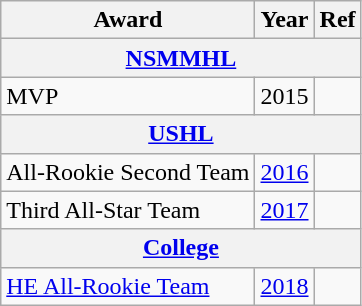<table class="wikitable">
<tr>
<th>Award</th>
<th>Year</th>
<th>Ref</th>
</tr>
<tr>
<th colspan="3"><a href='#'>NSMMHL</a></th>
</tr>
<tr>
<td>MVP</td>
<td>2015</td>
<td></td>
</tr>
<tr>
<th colspan="3"><a href='#'>USHL</a></th>
</tr>
<tr>
<td>All-Rookie Second Team</td>
<td><a href='#'>2016</a></td>
<td></td>
</tr>
<tr>
<td>Third All-Star Team</td>
<td><a href='#'>2017</a></td>
<td></td>
</tr>
<tr>
<th colspan="3"><a href='#'>College</a></th>
</tr>
<tr>
<td><a href='#'>HE All-Rookie Team</a></td>
<td><a href='#'>2018</a></td>
<td></td>
</tr>
</table>
